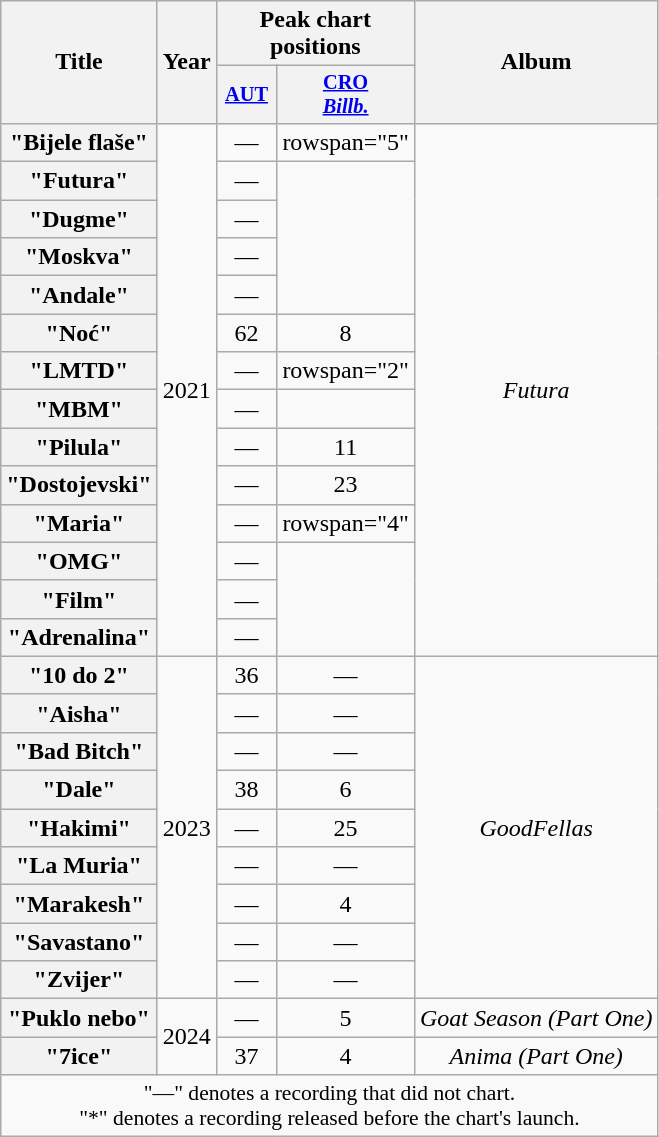<table class="wikitable plainrowheaders" style="text-align:center;">
<tr>
<th rowspan="2" scope="col">Title</th>
<th rowspan="2" scope="col">Year</th>
<th colspan="2" scope="col">Peak chart positions</th>
<th rowspan="2" scope="col">Album</th>
</tr>
<tr>
<th style="width:2.5em; font-size:85%"><a href='#'>AUT</a><br></th>
<th style="width:2.5em; font-size:85%"><a href='#'>CRO<br><em>Billb.</em></a><br></th>
</tr>
<tr>
<th scope="row">"Bijele flaše"<br></th>
<td rowspan="14">2021</td>
<td>—</td>
<td>rowspan="5" </td>
<td rowspan="14"><em>Futura</em></td>
</tr>
<tr>
<th scope="row">"Futura"</th>
<td>—</td>
</tr>
<tr>
<th scope="row">"Dugme"</th>
<td>—</td>
</tr>
<tr>
<th scope="row">"Moskva"</th>
<td>—</td>
</tr>
<tr>
<th scope="row">"Andale"</th>
<td>—</td>
</tr>
<tr>
<th scope="row">"Noć"<br></th>
<td>62</td>
<td>8</td>
</tr>
<tr>
<th scope="row">"LMTD"</th>
<td>—</td>
<td>rowspan="2" </td>
</tr>
<tr>
<th scope="row">"MBM"<br></th>
<td>—</td>
</tr>
<tr>
<th scope="row">"Pilula"<br></th>
<td>—</td>
<td>11</td>
</tr>
<tr>
<th scope="row">"Dostojevski"<br></th>
<td>—</td>
<td>23</td>
</tr>
<tr>
<th scope="row">"Maria"<br></th>
<td>—</td>
<td>rowspan="4" </td>
</tr>
<tr>
<th scope="row">"OMG"<br></th>
<td>—</td>
</tr>
<tr>
<th scope="row">"Film"</th>
<td>—</td>
</tr>
<tr>
<th scope="row">"Adrenalina"<br></th>
<td>—</td>
</tr>
<tr>
<th scope="row">"10 do 2"<br></th>
<td rowspan="9">2023</td>
<td>36</td>
<td>—</td>
<td rowspan="9"><em>GoodFellas</em></td>
</tr>
<tr>
<th scope="row">"Aisha"<br></th>
<td>—</td>
<td>—</td>
</tr>
<tr>
<th scope="row">"Bad Bitch"<br></th>
<td>—</td>
<td>—</td>
</tr>
<tr>
<th scope="row">"Dale"<br></th>
<td>38</td>
<td>6</td>
</tr>
<tr>
<th scope="row">"Hakimi"<br></th>
<td>—</td>
<td>25</td>
</tr>
<tr>
<th scope="row">"La Muria"<br></th>
<td>—</td>
<td>—</td>
</tr>
<tr>
<th scope="row">"Marakesh"<br></th>
<td>—</td>
<td>4</td>
</tr>
<tr>
<th scope="row">"Savastano"<br></th>
<td>—</td>
<td>—</td>
</tr>
<tr>
<th scope="row">"Zvijer"<br></th>
<td>—</td>
<td>—</td>
</tr>
<tr>
<th scope="row">"Puklo nebo"<br></th>
<td rowspan="2">2024</td>
<td>—</td>
<td>5</td>
<td><em>Goat Season (Part One)</em></td>
</tr>
<tr>
<th scope="row">"7ice"<br></th>
<td>37</td>
<td>4</td>
<td><em>Anima (Part One)</em></td>
</tr>
<tr>
<td colspan="5" style="font-size:90%">"—" denotes a recording that did not chart.<br>"*" denotes a recording released before the chart's launch.</td>
</tr>
</table>
